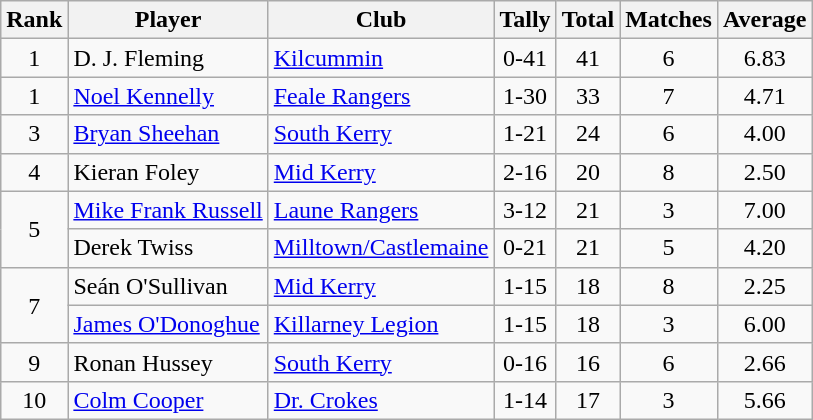<table class="wikitable">
<tr>
<th>Rank</th>
<th>Player</th>
<th>Club</th>
<th>Tally</th>
<th>Total</th>
<th>Matches</th>
<th>Average</th>
</tr>
<tr>
<td rowspan="1" style="text-align:center;">1</td>
<td>D. J. Fleming</td>
<td><a href='#'>Kilcummin</a></td>
<td align=center>0-41</td>
<td align=center>41</td>
<td align=center>6</td>
<td align=center>6.83</td>
</tr>
<tr>
<td rowspan="1" style="text-align:center;">1</td>
<td><a href='#'>Noel Kennelly</a></td>
<td><a href='#'>Feale Rangers</a></td>
<td align=center>1-30</td>
<td align=center>33</td>
<td align=center>7</td>
<td align=center>4.71</td>
</tr>
<tr>
<td rowspan="1" style="text-align:center;">3</td>
<td><a href='#'>Bryan Sheehan</a></td>
<td><a href='#'>South Kerry</a></td>
<td align=center>1-21</td>
<td align=center>24</td>
<td align=center>6</td>
<td align=center>4.00</td>
</tr>
<tr>
<td rowspan="1" style="text-align:center;">4</td>
<td>Kieran Foley</td>
<td><a href='#'>Mid Kerry</a></td>
<td align=center>2-16</td>
<td align=center>20</td>
<td align=center>8</td>
<td align=center>2.50</td>
</tr>
<tr>
<td rowspan="2" style="text-align:center;">5</td>
<td><a href='#'>Mike Frank Russell</a></td>
<td><a href='#'>Laune Rangers</a></td>
<td align=center>3-12</td>
<td align=center>21</td>
<td align=center>3</td>
<td align=center>7.00</td>
</tr>
<tr>
<td>Derek Twiss</td>
<td><a href='#'>Milltown/Castlemaine</a></td>
<td align=center>0-21</td>
<td align=center>21</td>
<td align=center>5</td>
<td align=center>4.20</td>
</tr>
<tr>
<td rowspan="2" style="text-align:center;">7</td>
<td>Seán O'Sullivan</td>
<td><a href='#'>Mid Kerry</a></td>
<td align=center>1-15</td>
<td align=center>18</td>
<td align=center>8</td>
<td align=center>2.25</td>
</tr>
<tr>
<td><a href='#'>James O'Donoghue</a></td>
<td><a href='#'>Killarney Legion</a></td>
<td align=center>1-15</td>
<td align=center>18</td>
<td align=center>3</td>
<td align=center>6.00</td>
</tr>
<tr>
<td rowspan="1" style="text-align:center;">9</td>
<td>Ronan Hussey</td>
<td><a href='#'>South Kerry</a></td>
<td align=center>0-16</td>
<td align=center>16</td>
<td align=center>6</td>
<td align=center>2.66</td>
</tr>
<tr>
<td rowspan="1" style="text-align:center;">10</td>
<td><a href='#'>Colm Cooper</a></td>
<td><a href='#'>Dr. Crokes</a></td>
<td align=center>1-14</td>
<td align=center>17</td>
<td align=center>3</td>
<td align=center>5.66</td>
</tr>
</table>
